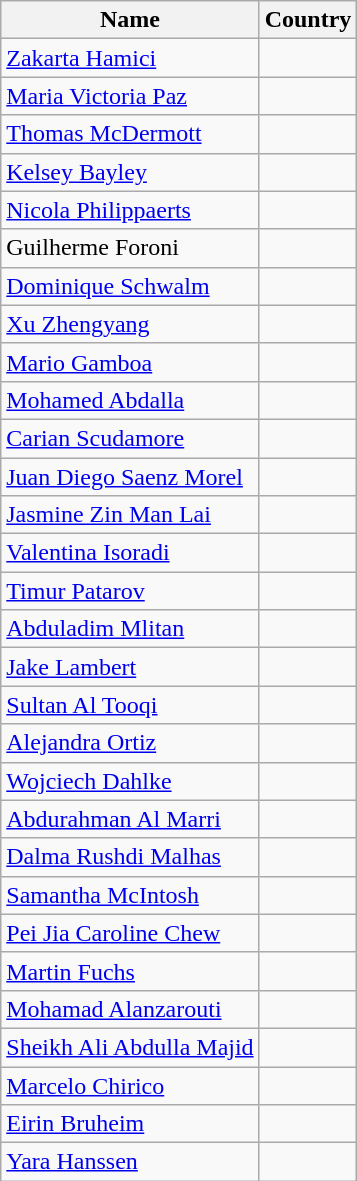<table class="wikitable">
<tr>
<th>Name</th>
<th>Country</th>
</tr>
<tr>
<td><a href='#'>Zakarta Hamici</a></td>
<td></td>
</tr>
<tr>
<td><a href='#'>Maria Victoria Paz</a></td>
<td></td>
</tr>
<tr>
<td><a href='#'>Thomas McDermott</a></td>
<td></td>
</tr>
<tr>
<td><a href='#'>Kelsey Bayley</a></td>
<td></td>
</tr>
<tr>
<td><a href='#'>Nicola Philippaerts</a></td>
<td></td>
</tr>
<tr>
<td>Guilherme Foroni</td>
<td></td>
</tr>
<tr>
<td><a href='#'>Dominique Schwalm</a></td>
<td></td>
</tr>
<tr>
<td><a href='#'>Xu Zhengyang</a></td>
<td></td>
</tr>
<tr>
<td><a href='#'>Mario Gamboa</a></td>
<td></td>
</tr>
<tr>
<td><a href='#'>Mohamed Abdalla</a></td>
<td></td>
</tr>
<tr>
<td><a href='#'>Carian Scudamore</a></td>
<td></td>
</tr>
<tr>
<td><a href='#'>Juan Diego Saenz Morel</a></td>
<td></td>
</tr>
<tr>
<td><a href='#'>Jasmine Zin Man Lai</a></td>
<td></td>
</tr>
<tr>
<td><a href='#'>Valentina Isoradi</a></td>
<td></td>
</tr>
<tr>
<td><a href='#'>Timur Patarov</a></td>
<td></td>
</tr>
<tr>
<td><a href='#'>Abduladim Mlitan</a></td>
<td></td>
</tr>
<tr>
<td><a href='#'>Jake Lambert</a></td>
<td></td>
</tr>
<tr>
<td><a href='#'>Sultan Al Tooqi</a></td>
<td></td>
</tr>
<tr>
<td><a href='#'>Alejandra Ortiz</a></td>
<td></td>
</tr>
<tr>
<td><a href='#'>Wojciech Dahlke</a></td>
<td></td>
</tr>
<tr>
<td><a href='#'>Abdurahman Al Marri</a></td>
<td></td>
</tr>
<tr>
<td><a href='#'>Dalma Rushdi Malhas</a></td>
<td></td>
</tr>
<tr>
<td><a href='#'>Samantha McIntosh</a></td>
<td></td>
</tr>
<tr>
<td><a href='#'>Pei Jia Caroline Chew</a></td>
<td></td>
</tr>
<tr>
<td><a href='#'>Martin Fuchs</a></td>
<td></td>
</tr>
<tr>
<td><a href='#'>Mohamad Alanzarouti</a></td>
<td></td>
</tr>
<tr>
<td><a href='#'>Sheikh Ali Abdulla Majid</a></td>
<td></td>
</tr>
<tr>
<td><a href='#'>Marcelo Chirico</a></td>
<td></td>
</tr>
<tr>
<td><a href='#'>Eirin Bruheim</a></td>
<td></td>
</tr>
<tr>
<td><a href='#'>Yara Hanssen</a></td>
<td></td>
</tr>
</table>
